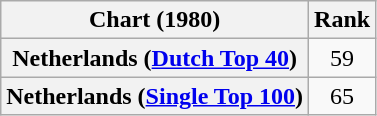<table class="wikitable plainrowheaders" style="text-align:center">
<tr>
<th>Chart (1980)</th>
<th>Rank</th>
</tr>
<tr>
<th scope="row">Netherlands (<a href='#'>Dutch Top 40</a>)</th>
<td>59</td>
</tr>
<tr>
<th scope="row">Netherlands (<a href='#'>Single Top 100</a>)</th>
<td>65</td>
</tr>
</table>
